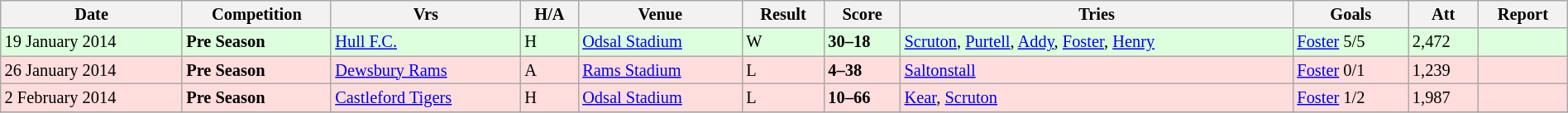<table class="wikitable" style="font-size:85%;" width="100%">
<tr>
<th>Date</th>
<th>Competition</th>
<th>Vrs</th>
<th>H/A</th>
<th>Venue</th>
<th>Result</th>
<th>Score</th>
<th>Tries</th>
<th>Goals</th>
<th>Att</th>
<th>Report</th>
</tr>
<tr style="background:#ddffdd;" width=20|>
<td>19 January 2014</td>
<td><strong>Pre Season</strong></td>
<td><a href='#'>Hull F.C.</a></td>
<td>H</td>
<td><a href='#'>Odsal Stadium</a></td>
<td>W</td>
<td><strong>30–18</strong></td>
<td><a href='#'>Scruton</a>, <a href='#'>Purtell</a>, <a href='#'>Addy</a>, <a href='#'>Foster</a>, <a href='#'>Henry</a></td>
<td><a href='#'>Foster</a> 5/5</td>
<td>2,472</td>
<td></td>
</tr>
<tr style="background:#ffdddd;" width=20|>
<td>26 January 2014</td>
<td><strong>Pre Season</strong></td>
<td><a href='#'>Dewsbury Rams</a></td>
<td>A</td>
<td><a href='#'>Rams Stadium</a></td>
<td>L</td>
<td><strong>4–38</strong></td>
<td><a href='#'>Saltonstall</a></td>
<td><a href='#'>Foster</a> 0/1</td>
<td>1,239</td>
<td></td>
</tr>
<tr style="background:#ffdddd;" width=20|>
<td>2 February 2014</td>
<td><strong>Pre Season</strong></td>
<td><a href='#'>Castleford Tigers</a></td>
<td>H</td>
<td><a href='#'>Odsal Stadium</a></td>
<td>L</td>
<td><strong>10–66</strong></td>
<td><a href='#'>Kear</a>, <a href='#'>Scruton</a></td>
<td><a href='#'>Foster</a> 1/2</td>
<td>1,987</td>
<td></td>
</tr>
<tr>
</tr>
</table>
